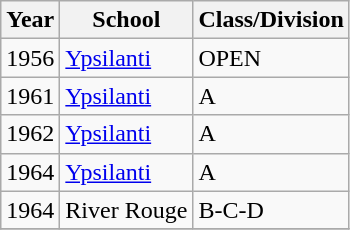<table class="wikitable">
<tr>
<th>Year</th>
<th>School</th>
<th>Class/Division</th>
</tr>
<tr>
<td>1956</td>
<td><a href='#'>Ypsilanti</a></td>
<td>OPEN</td>
</tr>
<tr>
<td>1961</td>
<td><a href='#'>Ypsilanti</a></td>
<td>A</td>
</tr>
<tr>
<td>1962</td>
<td><a href='#'>Ypsilanti</a></td>
<td>A</td>
</tr>
<tr>
<td>1964</td>
<td><a href='#'>Ypsilanti</a></td>
<td>A</td>
</tr>
<tr>
<td>1964</td>
<td>River Rouge</td>
<td>B-C-D</td>
</tr>
<tr>
</tr>
</table>
